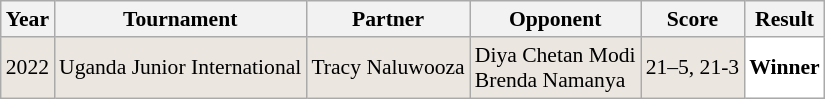<table class="sortable wikitable" style="font-size: 90%;">
<tr>
<th>Year</th>
<th>Tournament</th>
<th>Partner</th>
<th>Opponent</th>
<th>Score</th>
<th>Result</th>
</tr>
<tr style="background:#EBE7E0">
<td align="center">2022</td>
<td align="left">Uganda Junior International</td>
<td align="left"> Tracy Naluwooza</td>
<td align="left"> Diya Chetan Modi<br> Brenda Namanya</td>
<td align="left">21–5, 21-3</td>
<td style="text-align:left; background:white"> <strong>Winner</strong></td>
</tr>
</table>
